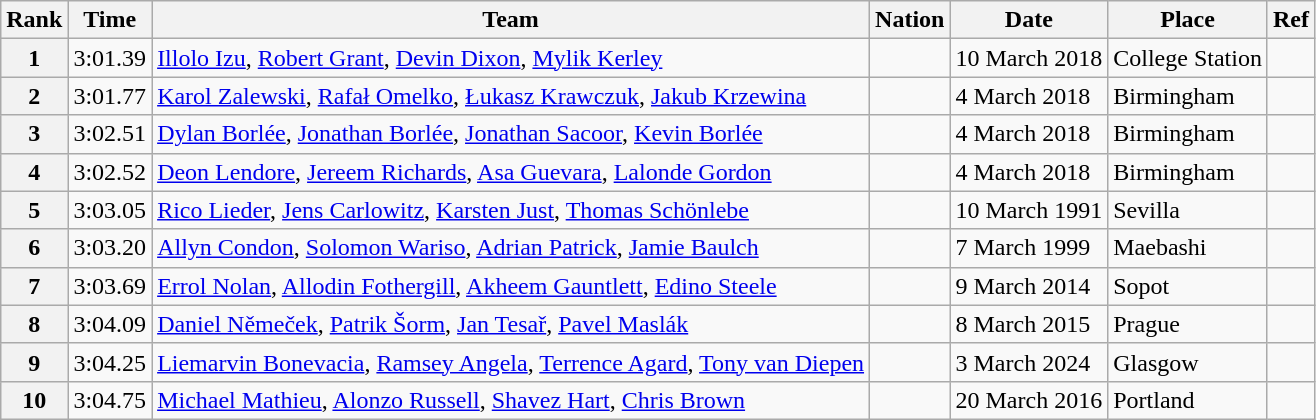<table class="wikitable">
<tr>
<th>Rank</th>
<th>Time</th>
<th>Team</th>
<th>Nation</th>
<th>Date</th>
<th>Place</th>
<th>Ref</th>
</tr>
<tr>
<th>1</th>
<td>3:01.39</td>
<td><a href='#'>Illolo Izu</a>, <a href='#'>Robert Grant</a>, <a href='#'>Devin Dixon</a>, <a href='#'>Mylik Kerley</a></td>
<td></td>
<td>10 March 2018</td>
<td>College Station</td>
<td></td>
</tr>
<tr>
<th>2</th>
<td>3:01.77</td>
<td><a href='#'>Karol Zalewski</a>, <a href='#'>Rafał Omelko</a>, <a href='#'>Łukasz Krawczuk</a>, <a href='#'>Jakub Krzewina</a></td>
<td></td>
<td>4 March 2018</td>
<td>Birmingham</td>
<td></td>
</tr>
<tr>
<th>3</th>
<td>3:02.51</td>
<td><a href='#'>Dylan Borlée</a>, <a href='#'>Jonathan Borlée</a>, <a href='#'>Jonathan Sacoor</a>, <a href='#'>Kevin Borlée</a></td>
<td></td>
<td>4 March 2018</td>
<td>Birmingham</td>
<td></td>
</tr>
<tr>
<th>4</th>
<td>3:02.52</td>
<td><a href='#'>Deon Lendore</a>, <a href='#'>Jereem Richards</a>, <a href='#'>Asa Guevara</a>, <a href='#'>Lalonde Gordon</a></td>
<td></td>
<td>4 March 2018</td>
<td>Birmingham</td>
<td></td>
</tr>
<tr>
<th>5</th>
<td>3:03.05</td>
<td><a href='#'>Rico Lieder</a>, <a href='#'>Jens Carlowitz</a>, <a href='#'>Karsten Just</a>, <a href='#'>Thomas Schönlebe</a></td>
<td></td>
<td>10 March 1991</td>
<td>Sevilla</td>
<td></td>
</tr>
<tr>
<th>6</th>
<td>3:03.20</td>
<td><a href='#'>Allyn Condon</a>, <a href='#'>Solomon Wariso</a>, <a href='#'>Adrian Patrick</a>, <a href='#'>Jamie Baulch</a></td>
<td></td>
<td>7 March 1999</td>
<td>Maebashi</td>
<td></td>
</tr>
<tr>
<th>7</th>
<td>3:03.69</td>
<td><a href='#'>Errol Nolan</a>, <a href='#'>Allodin Fothergill</a>, <a href='#'>Akheem Gauntlett</a>, <a href='#'>Edino Steele</a></td>
<td></td>
<td>9 March 2014</td>
<td>Sopot</td>
<td></td>
</tr>
<tr>
<th>8</th>
<td>3:04.09</td>
<td><a href='#'>Daniel Němeček</a>, <a href='#'>Patrik Šorm</a>, <a href='#'>Jan Tesař</a>, <a href='#'>Pavel Maslák</a></td>
<td></td>
<td>8 March 2015</td>
<td>Prague</td>
<td></td>
</tr>
<tr>
<th>9</th>
<td>3:04.25</td>
<td><a href='#'>Liemarvin Bonevacia</a>, <a href='#'>Ramsey Angela</a>, <a href='#'>Terrence Agard</a>, <a href='#'>Tony van Diepen</a></td>
<td></td>
<td>3 March 2024</td>
<td>Glasgow</td>
<td></td>
</tr>
<tr>
<th>10</th>
<td>3:04.75</td>
<td><a href='#'>Michael Mathieu</a>, <a href='#'>Alonzo Russell</a>, <a href='#'>Shavez Hart</a>, <a href='#'>Chris Brown</a></td>
<td></td>
<td>20 March 2016</td>
<td>Portland</td>
<td></td>
</tr>
</table>
